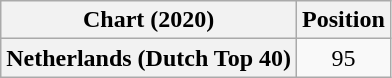<table class="wikitable plainrowheaders" style="text-align:center">
<tr>
<th scope="col">Chart (2020)</th>
<th scope="col">Position</th>
</tr>
<tr>
<th scope="row">Netherlands (Dutch Top 40)</th>
<td>95</td>
</tr>
</table>
